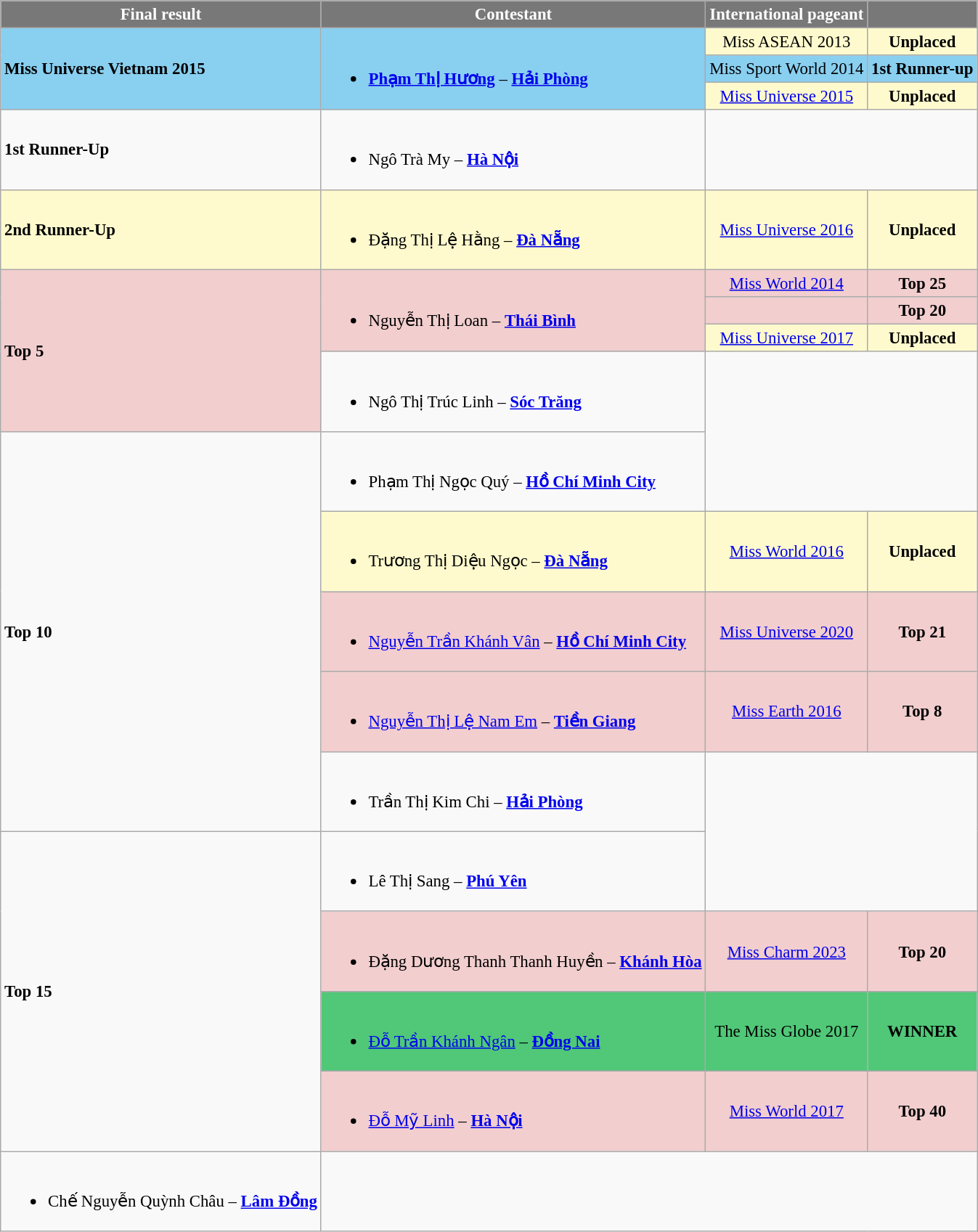<table class="wikitable sortable" style="font-size: 95%;">
<tr>
<th style="background-color:#787878;color:#FFFFFF;">Final result</th>
<th style="background-color:#787878;color:#FFFFFF;">Contestant</th>
<th style="background-color:#787878;color:#FFFFFF;">International pageant</th>
<th style="background-color:#787878;color:#FFFFFF;"></th>
</tr>
<tr style="background:#89CFF0;">
<td rowspan="3"><strong>Miss Universe Vietnam 2015</strong></td>
<td rowspan="3"><br><ul><li><strong><a href='#'>Phạm Thị Hương</a></strong> – <strong><a href='#'>Hải Phòng</a></strong></li></ul></td>
<td style="background:#FFFACD; text-align:center;">Miss ASEAN 2013</td>
<td style="background:#FFFACD; text-align:center;"><strong>Unplaced</strong></td>
</tr>
<tr style="background:#89CFF0;">
<td style="text-align:center;">Miss Sport World 2014</td>
<td style="text-align:center;"><strong>1st Runner-up</strong></td>
</tr>
<tr style="background:#FFFACD;">
<td style="text-align:center;"><a href='#'>Miss Universe 2015</a></td>
<td style="text-align:center;"><strong>Unplaced</strong></td>
</tr>
<tr>
<td><strong>1st Runner-Up</strong></td>
<td><br><ul><li>Ngô Trà My – <strong><a href='#'>Hà Nội</a></strong></li></ul></td>
</tr>
<tr style="background:#FFFACD;">
<td><strong>2nd Runner-Up</strong></td>
<td><br><ul><li>Đặng Thị Lệ Hằng – <strong><a href='#'>Đà Nẵng</a></strong></li></ul></td>
<td style="text-align:center;"><a href='#'>Miss Universe 2016</a></td>
<td style="text-align:center;"><strong>Unplaced</strong></td>
</tr>
<tr style="background:#F2CECE;">
<td rowspan="4"><strong>Top 5</strong></td>
<td rowspan="3"><br><ul><li>Nguyễn Thị Loan – <strong><a href='#'>Thái Bình</a></strong></li></ul></td>
<td style="text-align:center;"><a href='#'>Miss World 2014</a></td>
<td style="text-align:center;"><strong>Top 25</strong></td>
</tr>
<tr>
<td style="background:#F2CECE; text-align:center;"></td>
<td style="background:#F2CECE; text-align:center;"><strong>Top 20</strong></td>
</tr>
<tr>
<td style="background:#FFFACD; text-align:center;"><a href='#'>Miss Universe 2017</a></td>
<td style="background:#FFFACD; text-align:center;"><strong>Unplaced</strong></td>
</tr>
<tr>
<td><br><ul><li>Ngô Thị Trúc Linh – <strong><a href='#'>Sóc Trăng</a></strong></li></ul></td>
</tr>
<tr>
<td rowspan=5><strong>Top 10</strong></td>
<td><br><ul><li>Phạm Thị Ngọc Quý – <strong><a href='#'>Hồ Chí Minh City</a></strong></li></ul></td>
</tr>
<tr style="background:#FFFACD;">
<td><br><ul><li>Trương Thị Diệu Ngọc – <strong><a href='#'>Đà Nẵng</a></strong></li></ul></td>
<td style="text-align:center;"><a href='#'>Miss World 2016</a></td>
<td style="text-align:center;"><strong>Unplaced</strong></td>
</tr>
<tr style="background:#F2CECE;">
<td><br><ul><li><a href='#'>Nguyễn Trần Khánh Vân</a> – <strong><a href='#'>Hồ Chí Minh City</a></strong></li></ul></td>
<td style="text-align:center;"><a href='#'>Miss Universe 2020</a></td>
<td style="text-align:center;"><strong>Top 21</strong></td>
</tr>
<tr style="background:#F2CECE;">
<td><br><ul><li><a href='#'>Nguyễn Thị Lệ Nam Em</a> – <strong><a href='#'>Tiền Giang</a></strong></li></ul></td>
<td style="text-align:center;"><a href='#'>Miss Earth 2016</a></td>
<td style="text-align:center;"><strong>Top 8</strong></td>
</tr>
<tr>
<td><br><ul><li>Trần Thị Kim Chi – <strong><a href='#'>Hải Phòng</a></strong></li></ul></td>
</tr>
<tr>
<td rowspan=5><strong>Top 15</strong></td>
<td><br><ul><li>Lê Thị Sang – <strong><a href='#'>Phú Yên</a></strong></li></ul></td>
</tr>
<tr style="background:#F2CECE;">
<td><br><ul><li>Đặng Dương Thanh Thanh Huyền – <strong><a href='#'>Khánh Hòa</a></strong></li></ul></td>
<td style="text-align:center;"><a href='#'>Miss Charm 2023</a></td>
<td style="text-align:center;"><strong>Top 20</strong></td>
</tr>
<tr>
</tr>
<tr style="background:#50C878;">
<td><br><ul><li><a href='#'>Đỗ Trần Khánh Ngân</a> – <strong><a href='#'>Đồng Nai</a></strong></li></ul></td>
<td style="text-align:center;">The Miss Globe 2017</td>
<td style="text-align:center;"><strong>WINNER</strong></td>
</tr>
<tr style="background:#F2CECE;">
<td><br><ul><li><a href='#'>Đỗ Mỹ Linh</a> – <strong><a href='#'>Hà Nội</a></strong></li></ul></td>
<td style="text-align:center;"><a href='#'>Miss World 2017</a></td>
<td style="text-align:center;"><strong>Top 40</strong></td>
</tr>
<tr>
<td><br><ul><li>Chế Nguyễn Quỳnh Châu – <strong><a href='#'>Lâm Đồng</a></strong></li></ul></td>
</tr>
</table>
